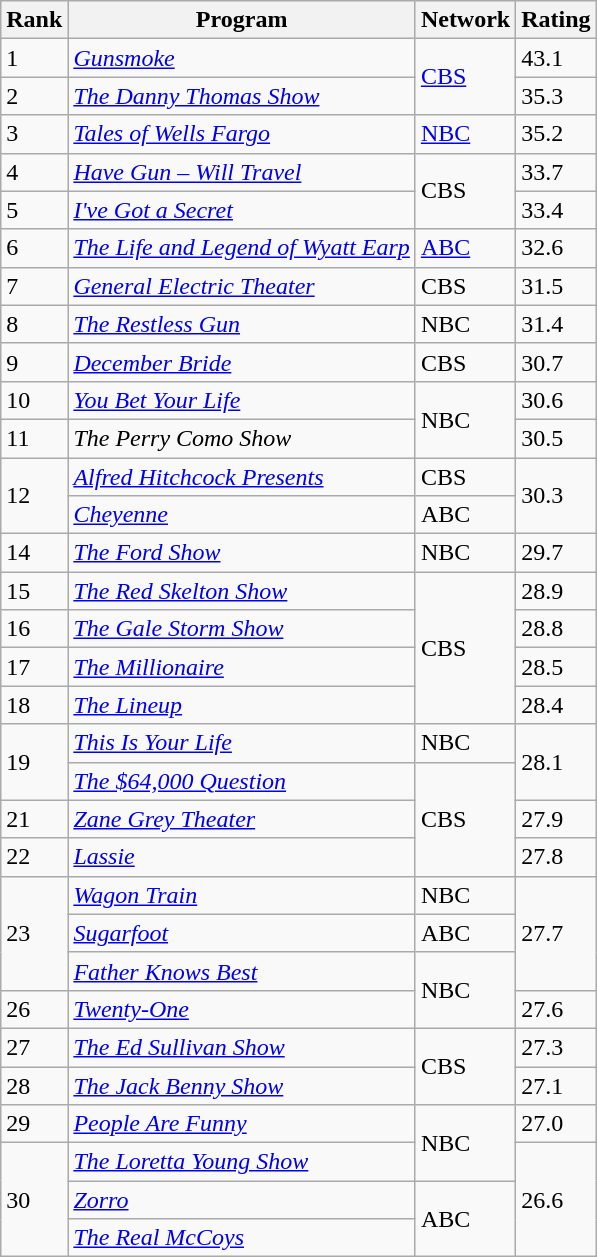<table class="wikitable">
<tr>
<th>Rank</th>
<th>Program</th>
<th>Network</th>
<th>Rating</th>
</tr>
<tr>
<td>1</td>
<td><em><a href='#'>Gunsmoke</a></em></td>
<td rowspan="2"><a href='#'>CBS</a></td>
<td>43.1</td>
</tr>
<tr>
<td>2</td>
<td><em><a href='#'>The Danny Thomas Show</a></em></td>
<td>35.3</td>
</tr>
<tr>
<td>3</td>
<td><em><a href='#'>Tales of Wells Fargo</a></em></td>
<td><a href='#'>NBC</a></td>
<td>35.2</td>
</tr>
<tr>
<td>4</td>
<td><em><a href='#'>Have Gun – Will Travel</a></em></td>
<td rowspan="2">CBS</td>
<td>33.7</td>
</tr>
<tr>
<td>5</td>
<td><em><a href='#'>I've Got a Secret</a></em></td>
<td>33.4</td>
</tr>
<tr>
<td>6</td>
<td><em><a href='#'>The Life and Legend of Wyatt Earp</a></em></td>
<td><a href='#'>ABC</a></td>
<td>32.6</td>
</tr>
<tr>
<td>7</td>
<td><em><a href='#'>General Electric Theater</a></em></td>
<td>CBS</td>
<td>31.5</td>
</tr>
<tr>
<td>8</td>
<td><em><a href='#'>The Restless Gun</a></em></td>
<td>NBC</td>
<td>31.4</td>
</tr>
<tr>
<td>9</td>
<td><em><a href='#'>December Bride</a></em></td>
<td>CBS</td>
<td>30.7</td>
</tr>
<tr>
<td>10</td>
<td><em><a href='#'>You Bet Your Life</a></em></td>
<td rowspan="2">NBC</td>
<td>30.6</td>
</tr>
<tr>
<td>11</td>
<td><em>The Perry Como Show</em></td>
<td>30.5</td>
</tr>
<tr>
<td rowspan="2">12</td>
<td><em><a href='#'>Alfred Hitchcock Presents</a></em></td>
<td>CBS</td>
<td rowspan="2">30.3</td>
</tr>
<tr>
<td><em><a href='#'>Cheyenne</a></em></td>
<td>ABC</td>
</tr>
<tr>
<td>14</td>
<td><em><a href='#'>The Ford Show</a></em></td>
<td>NBC</td>
<td>29.7</td>
</tr>
<tr>
<td>15</td>
<td><em><a href='#'>The Red Skelton Show</a></em></td>
<td rowspan="4">CBS</td>
<td>28.9</td>
</tr>
<tr>
<td>16</td>
<td><em><a href='#'>The Gale Storm Show</a></em></td>
<td>28.8</td>
</tr>
<tr>
<td>17</td>
<td><em><a href='#'>The Millionaire</a></em></td>
<td>28.5</td>
</tr>
<tr>
<td>18</td>
<td><em><a href='#'>The Lineup</a></em></td>
<td>28.4</td>
</tr>
<tr>
<td rowspan="2">19</td>
<td><em><a href='#'>This Is Your Life</a></em></td>
<td>NBC</td>
<td rowspan="2">28.1</td>
</tr>
<tr>
<td><em><a href='#'>The $64,000 Question</a></em></td>
<td rowspan="3">CBS</td>
</tr>
<tr>
<td>21</td>
<td><em><a href='#'>Zane Grey Theater</a></em></td>
<td>27.9</td>
</tr>
<tr>
<td>22</td>
<td><em><a href='#'>Lassie</a></em></td>
<td>27.8</td>
</tr>
<tr>
<td rowspan="3">23</td>
<td><em><a href='#'>Wagon Train</a></em></td>
<td>NBC</td>
<td rowspan="3">27.7</td>
</tr>
<tr>
<td><em><a href='#'>Sugarfoot</a></em></td>
<td>ABC</td>
</tr>
<tr>
<td><em><a href='#'>Father Knows Best</a></em></td>
<td rowspan="2">NBC</td>
</tr>
<tr>
<td>26</td>
<td><em><a href='#'>Twenty-One</a></em></td>
<td>27.6</td>
</tr>
<tr>
<td>27</td>
<td><em><a href='#'>The Ed Sullivan Show</a></em></td>
<td rowspan="2">CBS</td>
<td>27.3</td>
</tr>
<tr>
<td>28</td>
<td><em><a href='#'>The Jack Benny Show</a></em></td>
<td>27.1</td>
</tr>
<tr>
<td>29</td>
<td><em><a href='#'>People Are Funny</a></em></td>
<td rowspan="2">NBC</td>
<td>27.0</td>
</tr>
<tr>
<td rowspan="3">30</td>
<td><em><a href='#'>The Loretta Young Show</a></em></td>
<td rowspan="3">26.6</td>
</tr>
<tr>
<td><em><a href='#'>Zorro</a></em></td>
<td rowspan="2">ABC</td>
</tr>
<tr>
<td><em><a href='#'>The Real McCoys</a></em></td>
</tr>
</table>
